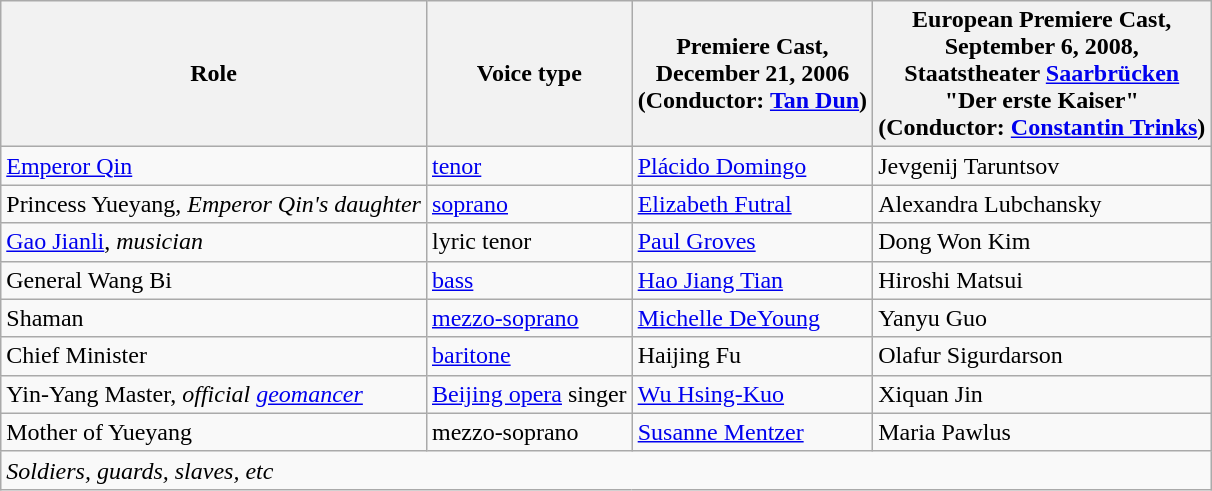<table class="wikitable">
<tr>
<th>Role</th>
<th>Voice type</th>
<th>Premiere Cast,<br>December 21, 2006<br>(Conductor: <a href='#'>Tan Dun</a>)</th>
<th>European Premiere Cast,<br>September 6, 2008,<br>Staatstheater <a href='#'>Saarbrücken</a><br>"Der erste Kaiser"<br>(Conductor: <a href='#'>Constantin Trinks</a>)</th>
</tr>
<tr>
<td><a href='#'>Emperor Qin</a></td>
<td><a href='#'>tenor</a></td>
<td><a href='#'>Plácido Domingo</a></td>
<td>Jevgenij Taruntsov</td>
</tr>
<tr>
<td>Princess Yueyang, <em>Emperor Qin's daughter</em></td>
<td><a href='#'>soprano</a></td>
<td><a href='#'>Elizabeth Futral</a></td>
<td>Alexandra Lubchansky</td>
</tr>
<tr>
<td><a href='#'>Gao Jianli</a>, <em>musician</em></td>
<td>lyric tenor</td>
<td><a href='#'>Paul Groves</a></td>
<td>Dong Won Kim</td>
</tr>
<tr>
<td>General Wang Bi</td>
<td><a href='#'>bass</a></td>
<td><a href='#'>Hao Jiang Tian</a></td>
<td>Hiroshi Matsui</td>
</tr>
<tr>
<td>Shaman</td>
<td><a href='#'>mezzo-soprano</a></td>
<td><a href='#'>Michelle DeYoung</a></td>
<td>Yanyu Guo</td>
</tr>
<tr>
<td>Chief Minister</td>
<td><a href='#'>baritone</a></td>
<td>Haijing Fu</td>
<td>Olafur Sigurdarson</td>
</tr>
<tr>
<td>Yin-Yang Master, <em>official <a href='#'>geomancer</a></em></td>
<td><a href='#'>Beijing opera</a> singer</td>
<td><a href='#'>Wu Hsing-Kuo</a></td>
<td>Xiquan Jin</td>
</tr>
<tr>
<td>Mother of Yueyang</td>
<td>mezzo-soprano</td>
<td><a href='#'>Susanne Mentzer</a></td>
<td>Maria Pawlus</td>
</tr>
<tr>
<td colspan="4"><em>Soldiers, guards, slaves, etc</em></td>
</tr>
</table>
